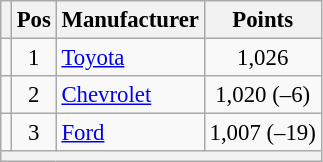<table class="wikitable" style="font-size: 95%">
<tr>
<th></th>
<th>Pos</th>
<th>Manufacturer</th>
<th>Points</th>
</tr>
<tr>
<td align="left"></td>
<td style="text-align:center;">1</td>
<td><a href='#'>Toyota</a></td>
<td style="text-align:center;">1,026</td>
</tr>
<tr>
<td align="left"></td>
<td style="text-align:center;">2</td>
<td><a href='#'>Chevrolet</a></td>
<td style="text-align:center;">1,020 (–6)</td>
</tr>
<tr>
<td align="left"></td>
<td style="text-align:center;">3</td>
<td><a href='#'>Ford</a></td>
<td style="text-align:center;">1,007 (–19)</td>
</tr>
<tr class="sortbottom">
<th colspan="9"></th>
</tr>
</table>
